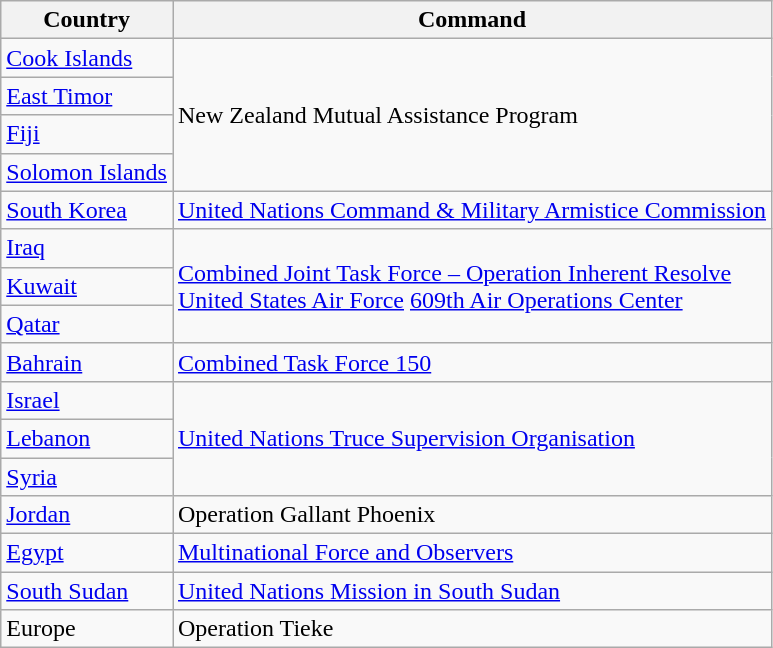<table class="wikitable">
<tr>
<th>Country</th>
<th>Command</th>
</tr>
<tr>
<td> <a href='#'>Cook Islands</a></td>
<td rowspan="4">New Zealand Mutual Assistance Program</td>
</tr>
<tr>
<td> <a href='#'>East Timor</a></td>
</tr>
<tr>
<td> <a href='#'>Fiji</a></td>
</tr>
<tr>
<td><a href='#'>Solomon Islands</a></td>
</tr>
<tr>
<td> <a href='#'>South Korea</a></td>
<td><a href='#'>United Nations Command & Military Armistice Commission</a></td>
</tr>
<tr>
<td> <a href='#'>Iraq</a></td>
<td rowspan="3"><a href='#'>Combined Joint Task Force – Operation Inherent Resolve</a><br><a href='#'>United States Air Force</a> <a href='#'>609th Air Operations Center</a></td>
</tr>
<tr>
<td> <a href='#'>Kuwait</a></td>
</tr>
<tr>
<td> <a href='#'>Qatar</a></td>
</tr>
<tr>
<td> <a href='#'>Bahrain</a></td>
<td><a href='#'>Combined Task Force 150</a></td>
</tr>
<tr>
<td> <a href='#'>Israel</a></td>
<td rowspan="3"><a href='#'>United Nations Truce Supervision Organisation</a></td>
</tr>
<tr>
<td> <a href='#'>Lebanon</a></td>
</tr>
<tr>
<td> <a href='#'>Syria</a></td>
</tr>
<tr>
<td> <a href='#'>Jordan</a></td>
<td>Operation Gallant Phoenix</td>
</tr>
<tr>
<td> <a href='#'>Egypt</a></td>
<td><a href='#'>Multinational Force and Observers</a></td>
</tr>
<tr>
<td> <a href='#'>South Sudan</a></td>
<td><a href='#'>United Nations Mission in South Sudan</a></td>
</tr>
<tr>
<td>Europe</td>
<td>Operation Tieke</td>
</tr>
</table>
